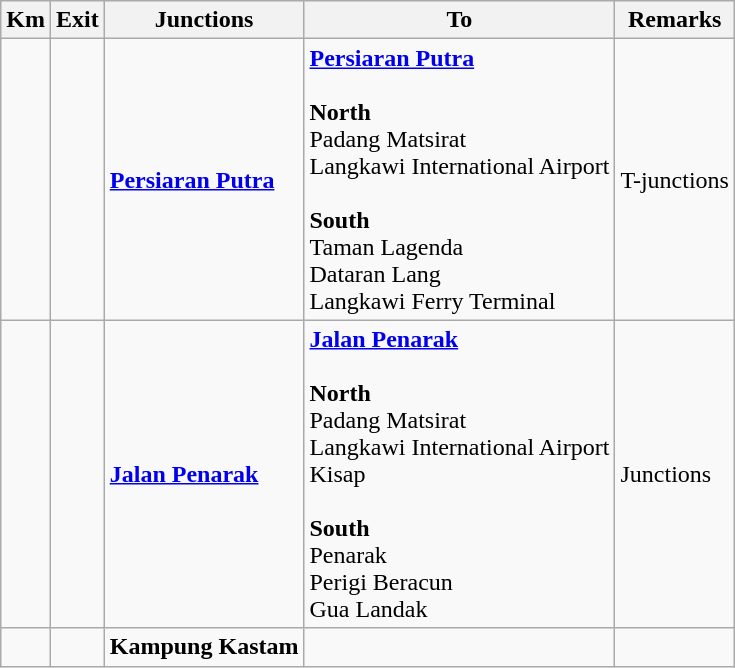<table class="wikitable">
<tr>
<th>Km</th>
<th>Exit</th>
<th>Junctions</th>
<th>To</th>
<th>Remarks</th>
</tr>
<tr>
<td></td>
<td></td>
<td><strong><a href='#'>Persiaran Putra</a></strong></td>
<td> <strong><a href='#'>Persiaran Putra</a></strong><br><br><strong>North</strong><br>Padang Matsirat<br>Langkawi International Airport <br><br><strong>South</strong><br>Taman Lagenda<br>Dataran Lang<br>Langkawi Ferry Terminal </td>
<td>T-junctions</td>
</tr>
<tr>
<td></td>
<td></td>
<td><strong><a href='#'>Jalan Penarak</a></strong></td>
<td> <strong><a href='#'>Jalan Penarak</a></strong><br><br><strong>North</strong><br>Padang Matsirat<br>Langkawi International Airport <br>Kisap<br><br><strong>South</strong><br>Penarak<br>Perigi Beracun<br>Gua Landak</td>
<td>Junctions</td>
</tr>
<tr>
<td></td>
<td></td>
<td><strong>Kampung Kastam</strong></td>
<td></td>
<td></td>
</tr>
</table>
